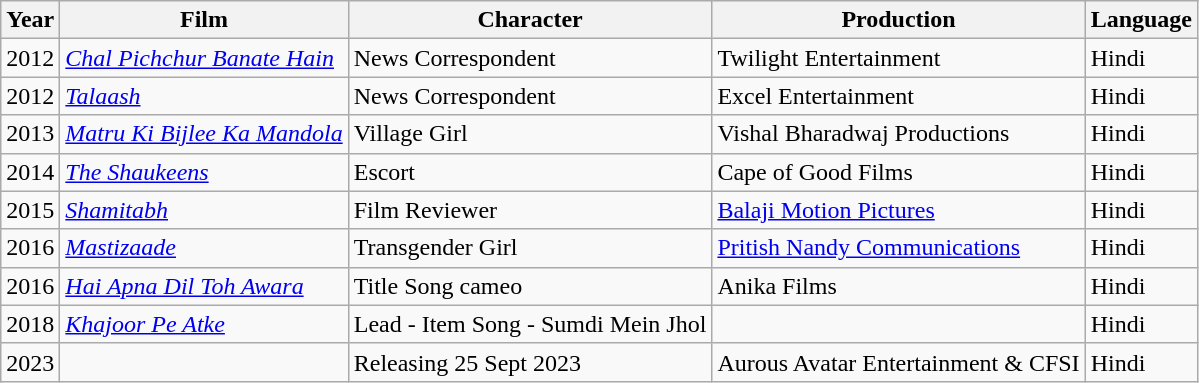<table class="wikitable sortable">
<tr>
<th>Year</th>
<th>Film</th>
<th>Character</th>
<th>Production</th>
<th>Language</th>
</tr>
<tr>
<td>2012</td>
<td><em><a href='#'>Chal Pichchur Banate Hain</a></em></td>
<td>News Correspondent</td>
<td>Twilight Entertainment</td>
<td>Hindi</td>
</tr>
<tr>
<td>2012</td>
<td><em><a href='#'>Talaash</a></em></td>
<td>News Correspondent</td>
<td>Excel Entertainment</td>
<td>Hindi</td>
</tr>
<tr>
<td>2013</td>
<td><em><a href='#'>Matru Ki Bijlee Ka Mandola</a></em></td>
<td>Village Girl</td>
<td>Vishal Bharadwaj Productions</td>
<td>Hindi</td>
</tr>
<tr>
<td>2014</td>
<td><em><a href='#'>The Shaukeens</a></em></td>
<td>Escort</td>
<td>Cape of Good Films</td>
<td>Hindi</td>
</tr>
<tr>
<td>2015</td>
<td><em><a href='#'>Shamitabh</a></em></td>
<td>Film Reviewer</td>
<td><a href='#'>Balaji Motion Pictures</a></td>
<td>Hindi</td>
</tr>
<tr>
<td>2016</td>
<td><em><a href='#'>Mastizaade</a></em></td>
<td>Transgender Girl</td>
<td><a href='#'>Pritish Nandy Communications</a></td>
<td>Hindi</td>
</tr>
<tr>
<td>2016</td>
<td><em><a href='#'>Hai Apna Dil Toh Awara</a></em></td>
<td>Title Song cameo</td>
<td>Anika Films</td>
<td>Hindi</td>
</tr>
<tr>
<td>2018</td>
<td><em><a href='#'>Khajoor Pe Atke</a></em></td>
<td>Lead - Item Song - Sumdi Mein Jhol</td>
<td></td>
<td>Hindi </td>
</tr>
<tr>
<td>2023</td>
<td><em></em></td>
<td>Releasing 25 Sept 2023</td>
<td>Aurous Avatar Entertainment & CFSI</td>
<td>Hindi </td>
</tr>
</table>
